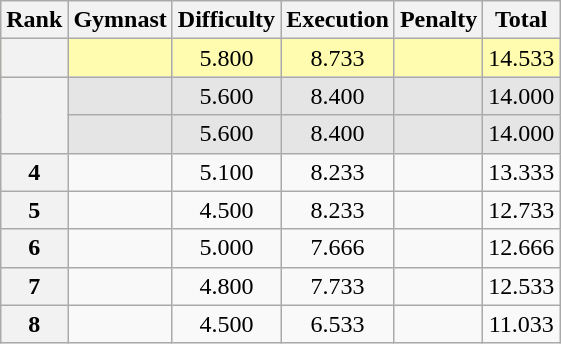<table class="wikitable sortable" style="text-align:center">
<tr>
<th>Rank</th>
<th>Gymnast</th>
<th>Difficulty</th>
<th>Execution</th>
<th>Penalty</th>
<th>Total</th>
</tr>
<tr bgcolor=fffcaf>
<th scope=row></th>
<td align="left"></td>
<td>5.800</td>
<td>8.733</td>
<td></td>
<td>14.533</td>
</tr>
<tr bgcolor=e5e5e5>
<th rowspan=2></th>
<td align="left"></td>
<td>5.600</td>
<td>8.400</td>
<td></td>
<td>14.000</td>
</tr>
<tr bgcolor=e5e5e5>
<td align=left></td>
<td>5.600</td>
<td>8.400</td>
<td></td>
<td>14.000</td>
</tr>
<tr>
<th scope=row>4</th>
<td align=left></td>
<td>5.100</td>
<td>8.233</td>
<td></td>
<td>13.333</td>
</tr>
<tr>
<th scope=row>5</th>
<td align=left></td>
<td>4.500</td>
<td>8.233</td>
<td></td>
<td>12.733</td>
</tr>
<tr>
<th scope=row>6</th>
<td align=left></td>
<td>5.000</td>
<td>7.666</td>
<td></td>
<td>12.666</td>
</tr>
<tr>
<th scope=row>7</th>
<td align=left></td>
<td>4.800</td>
<td>7.733</td>
<td></td>
<td>12.533</td>
</tr>
<tr>
<th scope=row>8</th>
<td align=left></td>
<td>4.500</td>
<td>6.533</td>
<td></td>
<td>11.033</td>
</tr>
</table>
